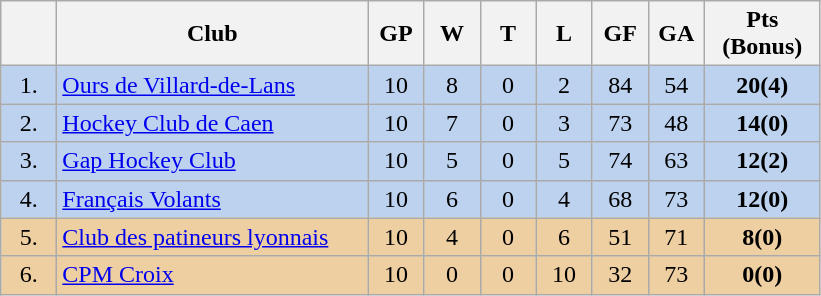<table class="wikitable">
<tr>
<th width="30"></th>
<th width="200">Club</th>
<th width="30">GP</th>
<th width="30">W</th>
<th width="30">T</th>
<th width="30">L</th>
<th width="30">GF</th>
<th width="30">GA</th>
<th width="70">Pts (Bonus)</th>
</tr>
<tr bgcolor="#BCD2EE" align="center">
<td>1.</td>
<td align="left"><a href='#'>Ours de Villard-de-Lans</a></td>
<td>10</td>
<td>8</td>
<td>0</td>
<td>2</td>
<td>84</td>
<td>54</td>
<td><strong>20(4)</strong></td>
</tr>
<tr bgcolor="#BCD2EE" align="center">
<td>2.</td>
<td align="left"><a href='#'>Hockey Club de Caen</a></td>
<td>10</td>
<td>7</td>
<td>0</td>
<td>3</td>
<td>73</td>
<td>48</td>
<td><strong>14(0)</strong></td>
</tr>
<tr bgcolor="#BCD2EE" align="center">
<td>3.</td>
<td align="left"><a href='#'>Gap Hockey Club</a></td>
<td>10</td>
<td>5</td>
<td>0</td>
<td>5</td>
<td>74</td>
<td>63</td>
<td><strong>12(2)</strong></td>
</tr>
<tr bgcolor="#BCD2EE" align="center">
<td>4.</td>
<td align="left"><a href='#'>Français Volants</a></td>
<td>10</td>
<td>6</td>
<td>0</td>
<td>4</td>
<td>68</td>
<td>73</td>
<td><strong>12(0)</strong></td>
</tr>
<tr bgcolor="#EECFA1" align="center">
<td>5.</td>
<td align="left"><a href='#'>Club des patineurs lyonnais</a></td>
<td>10</td>
<td>4</td>
<td>0</td>
<td>6</td>
<td>51</td>
<td>71</td>
<td><strong>8(0)</strong></td>
</tr>
<tr bgcolor="#EECFA1" align="center">
<td>6.</td>
<td align="left"><a href='#'>CPM Croix</a></td>
<td>10</td>
<td>0</td>
<td>0</td>
<td>10</td>
<td>32</td>
<td>73</td>
<td><strong>0(0)</strong></td>
</tr>
</table>
